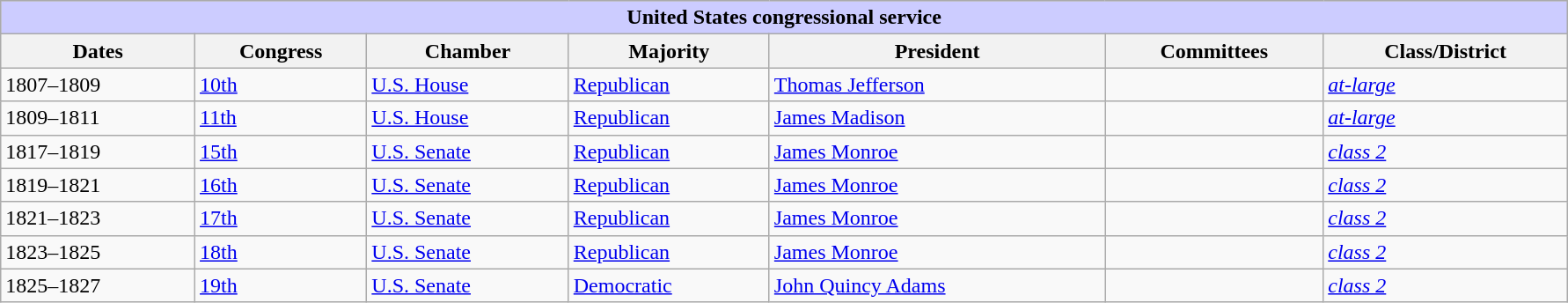<table class=wikitable style="width: 94%" style="text-align: center;" align="center">
<tr bgcolor=#cccccc>
<th colspan=7 style="background: #ccccff;">United States congressional service</th>
</tr>
<tr>
<th><strong>Dates</strong></th>
<th><strong>Congress</strong></th>
<th><strong>Chamber</strong></th>
<th><strong>Majority</strong></th>
<th><strong>President</strong></th>
<th><strong>Committees</strong></th>
<th><strong>Class/District</strong></th>
</tr>
<tr>
<td>1807–1809</td>
<td><a href='#'>10th</a></td>
<td><a href='#'>U.S. House</a></td>
<td><a href='#'>Republican</a></td>
<td><a href='#'>Thomas Jefferson</a></td>
<td></td>
<td><a href='#'><em>at-large</em></a></td>
</tr>
<tr>
<td>1809–1811</td>
<td><a href='#'>11th</a></td>
<td><a href='#'>U.S. House</a></td>
<td><a href='#'>Republican</a></td>
<td><a href='#'>James Madison</a></td>
<td></td>
<td><a href='#'><em>at-large</em></a></td>
</tr>
<tr>
<td>1817–1819</td>
<td><a href='#'>15th</a></td>
<td><a href='#'>U.S. Senate</a></td>
<td><a href='#'>Republican</a></td>
<td><a href='#'>James Monroe</a></td>
<td></td>
<td><a href='#'><em>class 2</em></a></td>
</tr>
<tr>
<td>1819–1821</td>
<td><a href='#'>16th</a></td>
<td><a href='#'>U.S. Senate</a></td>
<td><a href='#'>Republican</a></td>
<td><a href='#'>James Monroe</a></td>
<td></td>
<td><a href='#'><em>class 2</em></a></td>
</tr>
<tr>
<td>1821–1823</td>
<td><a href='#'>17th</a></td>
<td><a href='#'>U.S. Senate</a></td>
<td><a href='#'>Republican</a></td>
<td><a href='#'>James Monroe</a></td>
<td></td>
<td><a href='#'><em>class 2</em></a></td>
</tr>
<tr>
<td>1823–1825</td>
<td><a href='#'>18th</a></td>
<td><a href='#'>U.S. Senate</a></td>
<td><a href='#'>Republican</a></td>
<td><a href='#'>James Monroe</a></td>
<td></td>
<td><a href='#'><em>class 2</em></a></td>
</tr>
<tr>
<td>1825–1827</td>
<td><a href='#'>19th</a></td>
<td><a href='#'>U.S. Senate</a></td>
<td><a href='#'>Democratic</a></td>
<td><a href='#'>John Quincy Adams</a></td>
<td></td>
<td><a href='#'><em>class 2</em></a></td>
</tr>
</table>
